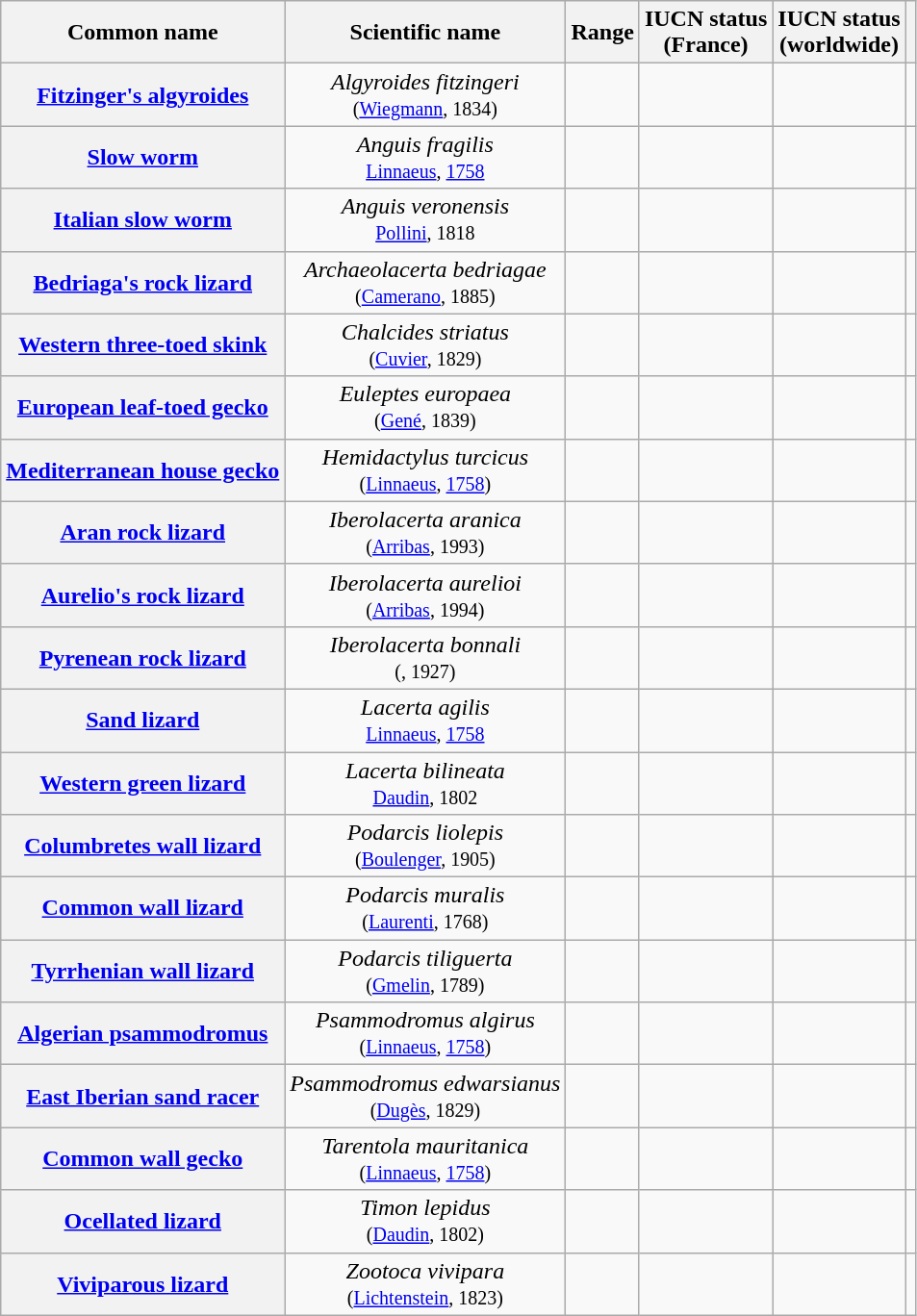<table class="wikitable" style="text-align: center;">
<tr>
<th scope="col">Common name</th>
<th scope="col">Scientific name</th>
<th scope="col">Range</th>
<th scope="col">IUCN status<br>(France)</th>
<th scope="col">IUCN status<br>(worldwide)</th>
<th scope="col"></th>
</tr>
<tr>
<th scope="row"><a href='#'>Fitzinger's algyroides</a><br></th>
<td><em>Algyroides fitzingeri</em><br><small>(<a href='#'>Wiegmann</a>, 1834)</small></td>
<td></td>
<td></td>
<td></td>
<td></td>
</tr>
<tr>
<th scope="row"><a href='#'>Slow worm</a><br></th>
<td><em>Anguis fragilis</em><br><small><a href='#'>Linnaeus</a>, <a href='#'>1758</a></small></td>
<td></td>
<td></td>
<td></td>
<td></td>
</tr>
<tr>
<th scope="row"><a href='#'>Italian slow worm</a><br></th>
<td><em>Anguis veronensis</em><br><small><a href='#'>Pollini</a>, 1818</small></td>
<td></td>
<td></td>
<td></td>
<td></td>
</tr>
<tr>
<th scope="row"><a href='#'>Bedriaga's rock lizard</a><br></th>
<td><em>Archaeolacerta bedriagae</em><br><small>(<a href='#'>Camerano</a>, 1885)</small></td>
<td></td>
<td></td>
<td></td>
<td></td>
</tr>
<tr>
<th scope="row"><a href='#'>Western three-toed skink</a><br></th>
<td><em>Chalcides striatus</em><br><small>(<a href='#'>Cuvier</a>, 1829)</small></td>
<td></td>
<td></td>
<td></td>
<td></td>
</tr>
<tr>
<th scope="row"><a href='#'>European leaf-toed gecko</a><br></th>
<td><em>Euleptes europaea</em><br><small>(<a href='#'>Gené</a>, 1839)</small></td>
<td></td>
<td></td>
<td></td>
<td></td>
</tr>
<tr>
<th scope="row"><a href='#'>Mediterranean house gecko</a><br></th>
<td><em>Hemidactylus turcicus</em><br><small>(<a href='#'>Linnaeus</a>, <a href='#'>1758</a>)</small></td>
<td></td>
<td></td>
<td></td>
<td></td>
</tr>
<tr>
<th scope="row"><a href='#'>Aran rock lizard</a><br></th>
<td><em>Iberolacerta aranica</em><br><small>(<a href='#'>Arribas</a>, 1993)</small></td>
<td></td>
<td></td>
<td></td>
<td></td>
</tr>
<tr>
<th scope="row"><a href='#'>Aurelio's rock lizard</a><br></th>
<td><em>Iberolacerta aurelioi</em><br><small>(<a href='#'>Arribas</a>, 1994)</small></td>
<td></td>
<td></td>
<td></td>
<td></td>
</tr>
<tr>
<th scope="row"><a href='#'>Pyrenean rock lizard</a><br></th>
<td><em>Iberolacerta bonnali</em><br><small>(, 1927)</small></td>
<td></td>
<td></td>
<td></td>
<td></td>
</tr>
<tr>
<th scope="row"><a href='#'>Sand lizard</a><br></th>
<td><em>Lacerta agilis</em><br><small><a href='#'>Linnaeus</a>, <a href='#'>1758</a></small></td>
<td></td>
<td></td>
<td></td>
<td></td>
</tr>
<tr>
<th scope="row"><a href='#'>Western green lizard</a><br></th>
<td><em>Lacerta bilineata</em><br><small><a href='#'>Daudin</a>, 1802</small></td>
<td></td>
<td></td>
<td></td>
<td></td>
</tr>
<tr>
<th scope="row"><a href='#'>Columbretes wall lizard</a><br></th>
<td><em>Podarcis liolepis</em><br><small>(<a href='#'>Boulenger</a>, 1905)</small></td>
<td></td>
<td></td>
<td></td>
<td></td>
</tr>
<tr>
<th scope="row"><a href='#'>Common wall lizard</a><br></th>
<td><em>Podarcis muralis</em><br><small>(<a href='#'>Laurenti</a>, 1768)</small></td>
<td></td>
<td></td>
<td></td>
<td></td>
</tr>
<tr>
<th scope="row"><a href='#'>Tyrrhenian wall lizard</a><br></th>
<td><em>Podarcis tiliguerta</em><br><small>(<a href='#'>Gmelin</a>, 1789)</small></td>
<td></td>
<td></td>
<td></td>
<td></td>
</tr>
<tr>
<th scope="row"><a href='#'>Algerian psammodromus</a><br></th>
<td><em>Psammodromus algirus</em><br><small>(<a href='#'>Linnaeus</a>, <a href='#'>1758</a>)</small></td>
<td></td>
<td></td>
<td></td>
<td></td>
</tr>
<tr>
<th scope="row"><a href='#'>East Iberian sand racer</a><br></th>
<td><em>Psammodromus edwarsianus</em><br><small>(<a href='#'>Dugès</a>, 1829)</small></td>
<td></td>
<td></td>
<td></td>
<td></td>
</tr>
<tr>
<th scope="row"><a href='#'>Common wall gecko</a><br></th>
<td><em>Tarentola mauritanica</em><br><small>(<a href='#'>Linnaeus</a>, <a href='#'>1758</a>)</small></td>
<td></td>
<td></td>
<td></td>
<td></td>
</tr>
<tr>
<th scope="row"><a href='#'>Ocellated lizard</a><br></th>
<td><em>Timon lepidus</em><br><small>(<a href='#'>Daudin</a>, 1802)</small></td>
<td></td>
<td></td>
<td></td>
<td></td>
</tr>
<tr>
<th scope="row"><a href='#'>Viviparous lizard</a><br></th>
<td><em>Zootoca vivipara</em><br><small>(<a href='#'>Lichtenstein</a>, 1823)</small></td>
<td></td>
<td></td>
<td></td>
<td></td>
</tr>
</table>
